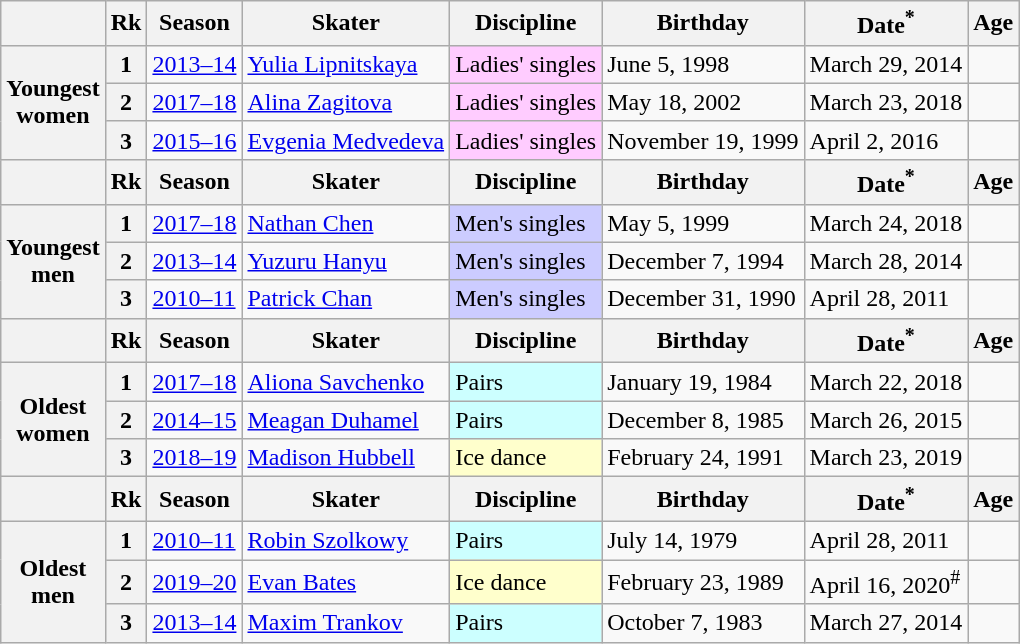<table class="wikitable">
<tr>
<th></th>
<th>Rk</th>
<th>Season</th>
<th>Skater</th>
<th>Discipline</th>
<th>Birthday</th>
<th>Date<sup>*</sup></th>
<th>Age</th>
</tr>
<tr>
<th rowspan="3">Youngest<br>women</th>
<th>1</th>
<td><a href='#'>2013–14</a></td>
<td> <a href='#'>Yulia Lipnitskaya</a></td>
<td style="background-color: #fcf;">Ladies' singles</td>
<td>June 5, 1998</td>
<td>March 29, 2014</td>
<td></td>
</tr>
<tr>
<th>2</th>
<td><a href='#'>2017–18</a></td>
<td> <a href='#'>Alina Zagitova</a></td>
<td style="background-color: #fcf;">Ladies' singles</td>
<td>May 18, 2002</td>
<td>March 23, 2018</td>
<td></td>
</tr>
<tr>
<th>3</th>
<td><a href='#'>2015–16</a></td>
<td> <a href='#'>Evgenia Medvedeva</a></td>
<td style="background-color: #fcf;">Ladies' singles</td>
<td>November 19, 1999</td>
<td>April 2, 2016</td>
<td></td>
</tr>
<tr>
<th></th>
<th>Rk</th>
<th>Season</th>
<th>Skater</th>
<th>Discipline</th>
<th>Birthday</th>
<th>Date<sup>*</sup></th>
<th>Age</th>
</tr>
<tr>
<th rowspan="3">Youngest<br>men</th>
<th>1</th>
<td><a href='#'>2017–18</a></td>
<td> <a href='#'>Nathan Chen</a></td>
<td style="background-color: #ccf;">Men's singles</td>
<td>May 5, 1999</td>
<td>March 24, 2018</td>
<td></td>
</tr>
<tr>
<th>2</th>
<td><a href='#'>2013–14</a></td>
<td> <a href='#'>Yuzuru Hanyu</a></td>
<td style="background-color: #ccf;">Men's singles</td>
<td>December 7, 1994</td>
<td>March 28, 2014</td>
<td></td>
</tr>
<tr>
<th>3</th>
<td><a href='#'>2010–11</a></td>
<td> <a href='#'>Patrick Chan</a></td>
<td style="background-color: #ccf;">Men's singles</td>
<td>December 31, 1990</td>
<td>April 28, 2011</td>
<td></td>
</tr>
<tr>
<th></th>
<th>Rk</th>
<th>Season</th>
<th>Skater</th>
<th>Discipline</th>
<th>Birthday</th>
<th>Date<sup>*</sup></th>
<th>Age</th>
</tr>
<tr>
<th rowspan="3">Oldest<br>women</th>
<th>1</th>
<td><a href='#'>2017–18</a></td>
<td> <a href='#'>Aliona Savchenko</a></td>
<td style="background-color: #cff;">Pairs</td>
<td>January 19, 1984</td>
<td>March 22, 2018</td>
<td></td>
</tr>
<tr>
<th>2</th>
<td><a href='#'>2014–15</a></td>
<td> <a href='#'>Meagan Duhamel</a></td>
<td style="background-color: #cff;">Pairs</td>
<td>December 8, 1985</td>
<td>March 26, 2015</td>
<td></td>
</tr>
<tr>
<th>3</th>
<td><a href='#'>2018–19</a></td>
<td> <a href='#'>Madison Hubbell</a></td>
<td style="background-color: #ffc;">Ice dance</td>
<td>February 24, 1991</td>
<td>March 23, 2019</td>
<td></td>
</tr>
<tr>
<th></th>
<th>Rk</th>
<th>Season</th>
<th>Skater</th>
<th>Discipline</th>
<th>Birthday</th>
<th>Date<sup>*</sup></th>
<th>Age</th>
</tr>
<tr>
<th rowspan="3">Oldest<br>men</th>
<th>1</th>
<td><a href='#'>2010–11</a></td>
<td> <a href='#'>Robin Szolkowy</a></td>
<td style="background-color: #cff;">Pairs</td>
<td>July 14, 1979</td>
<td>April 28, 2011</td>
<td></td>
</tr>
<tr>
<th>2</th>
<td><a href='#'>2019–20</a></td>
<td> <a href='#'>Evan Bates</a></td>
<td style="background-color: #ffc;">Ice dance</td>
<td>February 23, 1989</td>
<td>April 16, 2020<sup>#</sup></td>
<td></td>
</tr>
<tr>
<th>3</th>
<td><a href='#'>2013–14</a></td>
<td> <a href='#'>Maxim Trankov</a></td>
<td style="background-color: #cff;">Pairs</td>
<td>October 7, 1983</td>
<td>March 27, 2014</td>
<td></td>
</tr>
</table>
